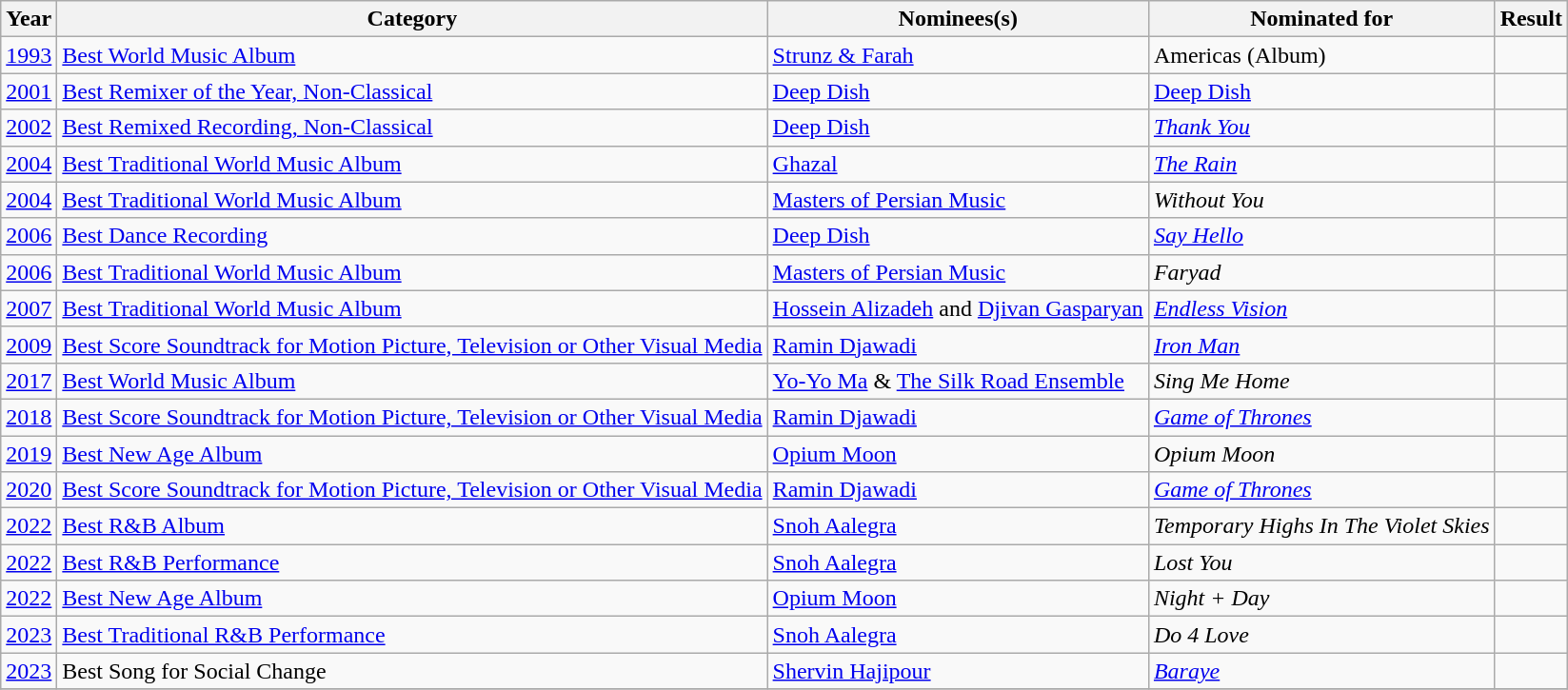<table class="wikitable">
<tr>
<th>Year</th>
<th>Category</th>
<th>Nominees(s)</th>
<th>Nominated for</th>
<th>Result</th>
</tr>
<tr>
<td><a href='#'>1993</a></td>
<td><a href='#'>Best World Music Album</a></td>
<td><a href='#'>Strunz & Farah</a></td>
<td>Americas (Album)</td>
<td></td>
</tr>
<tr>
<td><a href='#'>2001</a></td>
<td><a href='#'>Best Remixer of the Year, Non-Classical</a></td>
<td><a href='#'>Deep Dish</a></td>
<td><a href='#'>Deep Dish</a></td>
<td></td>
</tr>
<tr>
<td><a href='#'>2002</a></td>
<td><a href='#'>Best Remixed Recording, Non-Classical</a></td>
<td><a href='#'>Deep Dish</a></td>
<td><a href='#'><em>Thank You</em></a></td>
<td></td>
</tr>
<tr>
<td><a href='#'>2004</a></td>
<td><a href='#'>Best Traditional World Music Album</a></td>
<td><a href='#'>Ghazal</a></td>
<td><a href='#'><em>The Rain</em></a></td>
<td></td>
</tr>
<tr>
<td><a href='#'>2004</a></td>
<td><a href='#'>Best Traditional World Music Album</a></td>
<td><a href='#'>Masters of Persian Music</a></td>
<td><em>Without You</em></td>
<td></td>
</tr>
<tr>
<td><a href='#'>2006</a></td>
<td><a href='#'>Best Dance Recording</a></td>
<td><a href='#'>Deep Dish</a></td>
<td><em><a href='#'>Say Hello</a></em></td>
<td></td>
</tr>
<tr>
<td><a href='#'>2006</a></td>
<td><a href='#'>Best Traditional World Music Album</a></td>
<td><a href='#'>Masters of Persian Music</a></td>
<td><em>Faryad</em></td>
<td></td>
</tr>
<tr>
<td><a href='#'>2007</a></td>
<td><a href='#'>Best Traditional World Music Album</a></td>
<td><a href='#'>Hossein Alizadeh</a> and <a href='#'>Djivan Gasparyan</a></td>
<td><em><a href='#'>Endless Vision</a></em></td>
<td></td>
</tr>
<tr>
<td><a href='#'>2009</a></td>
<td><a href='#'>Best Score Soundtrack for Motion Picture, Television or Other Visual Media</a></td>
<td><a href='#'>Ramin Djawadi</a></td>
<td><a href='#'><em>Iron Man</em></a></td>
<td></td>
</tr>
<tr>
<td><a href='#'>2017</a></td>
<td><a href='#'>Best World Music Album</a></td>
<td><a href='#'>Yo-Yo Ma</a> & <a href='#'>The Silk Road Ensemble</a></td>
<td><em>Sing Me Home</em></td>
<td></td>
</tr>
<tr>
<td><a href='#'>2018</a></td>
<td><a href='#'>Best Score Soundtrack for Motion Picture, Television or Other Visual Media</a></td>
<td><a href='#'>Ramin Djawadi</a></td>
<td><a href='#'><em>Game of Thrones</em></a></td>
<td></td>
</tr>
<tr>
<td><a href='#'>2019</a></td>
<td><a href='#'>Best New Age Album</a></td>
<td><a href='#'>Opium Moon</a></td>
<td><em>Opium Moon</em></td>
<td></td>
</tr>
<tr>
<td><a href='#'>2020</a></td>
<td><a href='#'>Best Score Soundtrack for Motion Picture, Television or Other Visual Media</a></td>
<td><a href='#'>Ramin Djawadi</a></td>
<td><a href='#'><em>Game of Thrones</em></a></td>
<td></td>
</tr>
<tr>
<td><a href='#'>2022</a></td>
<td><a href='#'>Best R&B Album</a></td>
<td><a href='#'>Snoh Aalegra</a></td>
<td><em>Temporary Highs In The Violet Skies</em></td>
<td></td>
</tr>
<tr>
<td><a href='#'>2022</a></td>
<td><a href='#'>Best R&B Performance</a></td>
<td><a href='#'>Snoh Aalegra</a></td>
<td><em>Lost You</em></td>
<td></td>
</tr>
<tr>
<td><a href='#'>2022</a></td>
<td><a href='#'>Best New Age Album</a></td>
<td><a href='#'>Opium Moon</a></td>
<td><em>Night + Day</em></td>
<td></td>
</tr>
<tr>
<td><a href='#'>2023</a></td>
<td><a href='#'>Best Traditional R&B Performance</a></td>
<td><a href='#'>Snoh Aalegra</a></td>
<td><em>Do 4 Love</em></td>
<td></td>
</tr>
<tr>
<td><a href='#'>2023</a></td>
<td>Best Song for Social Change</td>
<td><a href='#'>Shervin Hajipour</a></td>
<td><em><a href='#'>Baraye</a></em></td>
<td></td>
</tr>
<tr>
</tr>
</table>
